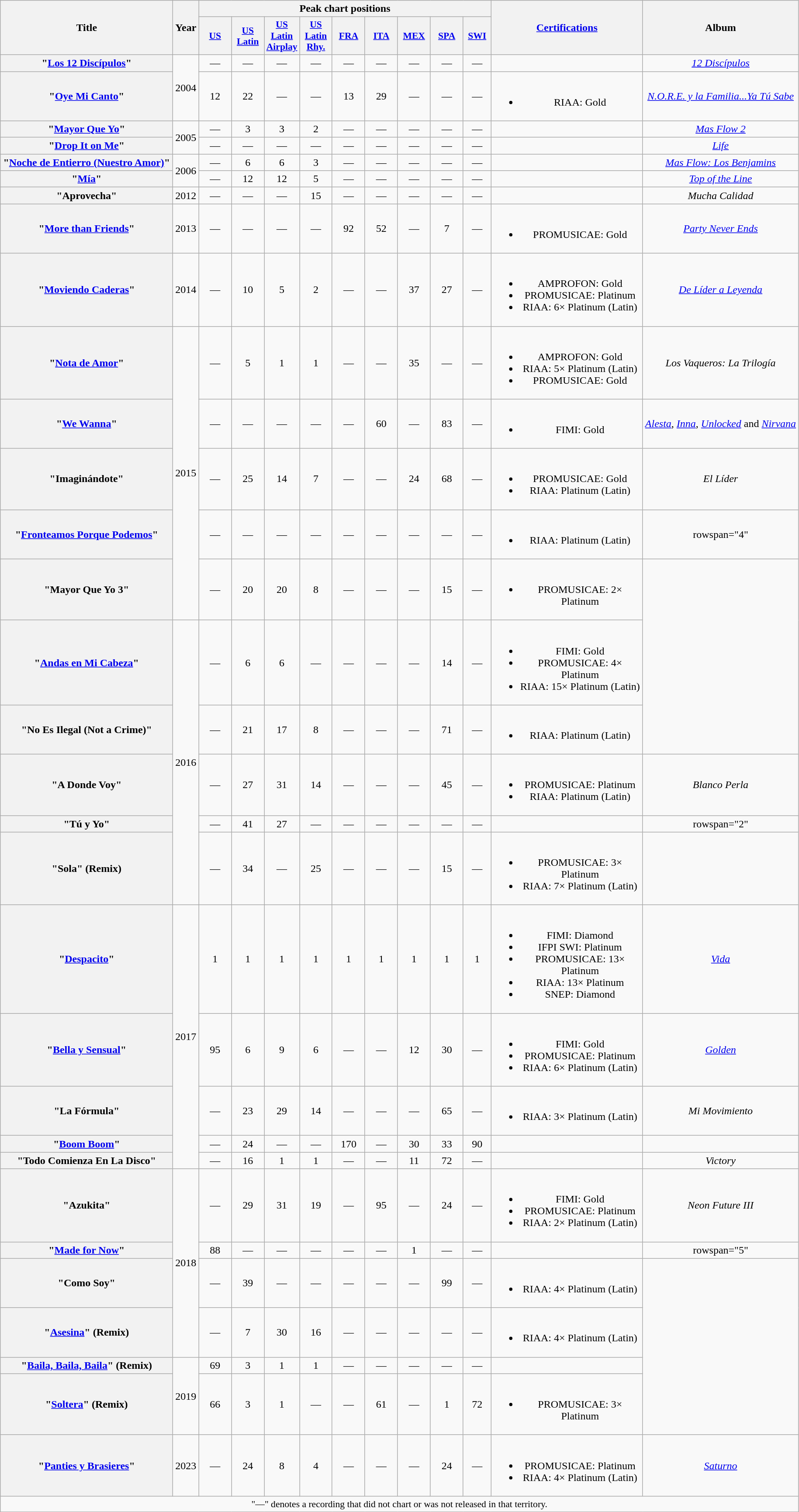<table class="wikitable plainrowheaders" style="text-align:center;">
<tr>
<th scope="col" rowspan="2" style="width:16em;">Title</th>
<th scope="col" rowspan="2">Year</th>
<th scope="col" colspan="9">Peak chart positions</th>
<th scope="col" rowspan="2" style="width:14em;"><a href='#'>Certifications</a></th>
<th scope="col" rowspan="2">Album</th>
</tr>
<tr>
<th scope="col" style="width:3em;font-size:90%;"><a href='#'>US</a><br></th>
<th scope="col" style="width:3em;font-size:90%;"><a href='#'>US<br>Latin</a><br></th>
<th scope="col" style="width:3em;font-size:90%;"><a href='#'>US<br>Latin<br>Airplay</a><br></th>
<th scope="col" style="width:3em;font-size:90%;"><a href='#'>US<br>Latin<br>Rhy.</a><br></th>
<th scope="col" style="width:3em;font-size:90%;"><a href='#'>FRA</a><br></th>
<th scope="col" style="width:3em;font-size:90%;"><a href='#'>ITA</a><br></th>
<th scope="col" style="width:3em;font-size:90%;"><a href='#'>MEX</a><br></th>
<th scope="col" style="width:3em;font-size:90%;"><a href='#'>SPA</a><br></th>
<th scope="col" style="width:2.5em;font-size:90%;"><a href='#'>SWI</a> <br></th>
</tr>
<tr>
<th scope="row">"<a href='#'>Los 12 Discípulos</a>"<br></th>
<td rowspan="2">2004</td>
<td>—</td>
<td>—</td>
<td>—</td>
<td>—</td>
<td>—</td>
<td>—</td>
<td>—</td>
<td>—</td>
<td>—</td>
<td></td>
<td><em><a href='#'>12 Discípulos</a></em></td>
</tr>
<tr>
<th scope="row">"<a href='#'>Oye Mi Canto</a>"<br></th>
<td>12</td>
<td>22</td>
<td>—</td>
<td>—</td>
<td>13</td>
<td>29</td>
<td>—</td>
<td>—</td>
<td>—</td>
<td><br><ul><li>RIAA: Gold</li></ul></td>
<td><em><a href='#'>N.O.R.E. y la Familia...Ya Tú Sabe</a></em></td>
</tr>
<tr>
<th scope="row">"<a href='#'>Mayor Que Yo</a>"<br></th>
<td rowspan="2">2005</td>
<td>—</td>
<td>3</td>
<td>3</td>
<td>2</td>
<td>—</td>
<td>—</td>
<td>—</td>
<td>—</td>
<td>—</td>
<td></td>
<td><em><a href='#'>Mas Flow 2</a></em></td>
</tr>
<tr>
<th scope="row">"<a href='#'>Drop It on Me</a>"<br></th>
<td>—</td>
<td>—</td>
<td>—</td>
<td>—</td>
<td>—</td>
<td>—</td>
<td>—</td>
<td>—</td>
<td>—</td>
<td></td>
<td><em><a href='#'>Life</a></em></td>
</tr>
<tr>
<th scope="row">"<a href='#'>Noche de Entierro (Nuestro Amor)</a>"<br></th>
<td rowspan="2">2006</td>
<td>—</td>
<td>6</td>
<td>6</td>
<td>3</td>
<td>—</td>
<td>—</td>
<td>—</td>
<td>—</td>
<td>—</td>
<td></td>
<td><em><a href='#'>Mas Flow: Los Benjamins</a></em></td>
</tr>
<tr>
<th scope="row">"<a href='#'>Mía</a>"<br></th>
<td>—</td>
<td>12</td>
<td>12</td>
<td>5</td>
<td>—</td>
<td>—</td>
<td>—</td>
<td>—</td>
<td>—</td>
<td></td>
<td><em><a href='#'>Top of the Line</a></em></td>
</tr>
<tr>
<th scope="row">"Aprovecha"<br></th>
<td>2012</td>
<td>—</td>
<td>—</td>
<td>—</td>
<td>15</td>
<td>—</td>
<td>—</td>
<td>—</td>
<td>—</td>
<td>—</td>
<td></td>
<td><em>Mucha Calidad</em></td>
</tr>
<tr>
<th scope="row">"<a href='#'>More than Friends</a>"<br></th>
<td>2013</td>
<td>—</td>
<td>—</td>
<td>—</td>
<td>—</td>
<td>92</td>
<td>52</td>
<td>—</td>
<td>7</td>
<td>—</td>
<td><br><ul><li>PROMUSICAE: Gold</li></ul></td>
<td><em><a href='#'>Party Never Ends</a></em></td>
</tr>
<tr>
<th scope="row">"<a href='#'>Moviendo Caderas</a>"<br></th>
<td>2014</td>
<td>—</td>
<td>10</td>
<td>5</td>
<td>2</td>
<td>—</td>
<td>—</td>
<td>37</td>
<td>27</td>
<td>—</td>
<td><br><ul><li>AMPROFON: Gold</li><li>PROMUSICAE: Platinum</li><li>RIAA: 6× Platinum (Latin)</li></ul></td>
<td><em><a href='#'>De Líder a Leyenda</a></em></td>
</tr>
<tr>
<th scope="row">"<a href='#'>Nota de Amor</a>"<br></th>
<td rowspan="5">2015</td>
<td>—</td>
<td>5</td>
<td>1</td>
<td>1</td>
<td>—</td>
<td>—</td>
<td>35</td>
<td>—</td>
<td>—</td>
<td><br><ul><li>AMPROFON: Gold</li><li>RIAA: 5× Platinum (Latin)</li><li>PROMUSICAE: Gold</li></ul></td>
<td><em>Los Vaqueros: La Trilogía</em></td>
</tr>
<tr>
<th scope="row">"<a href='#'>We Wanna</a>"<br></th>
<td>—</td>
<td>—</td>
<td>—</td>
<td>—</td>
<td>—</td>
<td>60</td>
<td>—</td>
<td>83</td>
<td>—</td>
<td><br><ul><li>FIMI: Gold</li></ul></td>
<td><em><a href='#'>Alesta</a></em>, <em><a href='#'>Inna</a></em>, <em><a href='#'>Unlocked</a></em> and <em><a href='#'>Nirvana</a></em></td>
</tr>
<tr>
<th scope="row">"Imaginándote"<br></th>
<td>—</td>
<td>25</td>
<td>14</td>
<td>7</td>
<td>—</td>
<td>—</td>
<td>24</td>
<td>68</td>
<td>—</td>
<td><br><ul><li>PROMUSICAE: Gold</li><li>RIAA: Platinum (Latin)</li></ul></td>
<td><em>El Líder</em></td>
</tr>
<tr>
<th scope="row">"<a href='#'>Fronteamos Porque Podemos</a>"<br></th>
<td>—</td>
<td>—</td>
<td>—</td>
<td>—</td>
<td>—</td>
<td>—</td>
<td>—</td>
<td>—</td>
<td>—</td>
<td><br><ul><li>RIAA: Platinum (Latin)</li></ul></td>
<td>rowspan="4" </td>
</tr>
<tr>
<th scope="row">"Mayor Que Yo 3"<br></th>
<td>—</td>
<td>20</td>
<td>20</td>
<td>8</td>
<td>—</td>
<td>—</td>
<td>—</td>
<td>15</td>
<td>—</td>
<td><br><ul><li>PROMUSICAE: 2× Platinum</li></ul></td>
</tr>
<tr>
<th scope="row">"<a href='#'>Andas en Mi Cabeza</a>"<br></th>
<td rowspan="5">2016</td>
<td>—</td>
<td>6</td>
<td>6</td>
<td>—</td>
<td>—</td>
<td>—</td>
<td>—</td>
<td>14</td>
<td>—</td>
<td><br><ul><li>FIMI: Gold</li><li>PROMUSICAE: 4× Platinum</li><li>RIAA: 15× Platinum (Latin)</li></ul></td>
</tr>
<tr>
<th scope="row">"No Es Ilegal (Not a Crime)"<br></th>
<td>—</td>
<td>21</td>
<td>17</td>
<td>8</td>
<td>—</td>
<td>—</td>
<td>—</td>
<td>71</td>
<td>—</td>
<td><br><ul><li>RIAA: Platinum (Latin)</li></ul></td>
</tr>
<tr>
<th scope="row">"A Donde Voy"<br></th>
<td>—</td>
<td>27</td>
<td>31</td>
<td>14</td>
<td>—</td>
<td>—</td>
<td>—</td>
<td>45</td>
<td>—</td>
<td><br><ul><li>PROMUSICAE: Platinum</li><li>RIAA: Platinum (Latin)</li></ul></td>
<td><em>Blanco Perla</em></td>
</tr>
<tr>
<th scope="row">"Tú y Yo"<br></th>
<td>—</td>
<td>41</td>
<td>27</td>
<td>—</td>
<td>—</td>
<td>—</td>
<td>—</td>
<td>—</td>
<td>—</td>
<td></td>
<td>rowspan="2" </td>
</tr>
<tr>
<th scope="row">"Sola" (Remix)<br></th>
<td>—</td>
<td>34</td>
<td>—</td>
<td>25</td>
<td>—</td>
<td>—</td>
<td>—</td>
<td>15</td>
<td>—</td>
<td><br><ul><li>PROMUSICAE: 3× Platinum</li><li>RIAA: 7× Platinum (Latin)</li></ul></td>
</tr>
<tr>
<th scope="row">"<a href='#'>Despacito</a>"<br></th>
<td rowspan="5">2017</td>
<td>1</td>
<td>1</td>
<td>1</td>
<td>1</td>
<td>1</td>
<td>1</td>
<td>1</td>
<td>1</td>
<td>1</td>
<td><br><ul><li>FIMI: Diamond</li><li>IFPI SWI: Platinum</li><li>PROMUSICAE: 13× Platinum</li><li>RIAA: 13× Platinum</li><li>SNEP: Diamond</li></ul></td>
<td><em><a href='#'>Vida</a></em></td>
</tr>
<tr>
<th scope="row">"<a href='#'>Bella y Sensual</a>"<br></th>
<td>95</td>
<td>6</td>
<td>9</td>
<td>6</td>
<td>—</td>
<td>—</td>
<td>12</td>
<td>30</td>
<td>—</td>
<td><br><ul><li>FIMI: Gold</li><li>PROMUSICAE: Platinum</li><li>RIAA: 6× Platinum (Latin)</li></ul></td>
<td><em><a href='#'>Golden</a></em></td>
</tr>
<tr>
<th scope="row">"La Fórmula"<br></th>
<td>—</td>
<td>23</td>
<td>29</td>
<td>14</td>
<td>—</td>
<td>—</td>
<td>—</td>
<td>65</td>
<td>—</td>
<td><br><ul><li>RIAA: 3× Platinum (Latin)</li></ul></td>
<td><em>Mi Movimiento</em></td>
</tr>
<tr>
<th scope="row">"<a href='#'>Boom Boom</a>"<br></th>
<td>—</td>
<td>24</td>
<td>—</td>
<td>—</td>
<td>170</td>
<td>—</td>
<td>30</td>
<td>33</td>
<td>90</td>
<td></td>
<td></td>
</tr>
<tr>
<th scope="row">"Todo Comienza En La Disco"<br></th>
<td>—</td>
<td>16</td>
<td>1</td>
<td>1</td>
<td>—</td>
<td>—</td>
<td>11</td>
<td>72</td>
<td>—</td>
<td></td>
<td><em>Victory</em></td>
</tr>
<tr>
<th scope="row">"Azukita"<br></th>
<td rowspan="4">2018</td>
<td>—</td>
<td>29</td>
<td>31</td>
<td>19</td>
<td>—</td>
<td>95</td>
<td>—</td>
<td>24</td>
<td>—</td>
<td><br><ul><li>FIMI: Gold</li><li>PROMUSICAE: Platinum</li><li>RIAA: 2× Platinum (Latin)</li></ul></td>
<td><em>Neon Future III</em></td>
</tr>
<tr>
<th scope="row">"<a href='#'>Made for Now</a>"<br></th>
<td>88</td>
<td>—</td>
<td>—</td>
<td>—</td>
<td>—</td>
<td>—</td>
<td>1</td>
<td>—</td>
<td>—</td>
<td></td>
<td>rowspan="5" </td>
</tr>
<tr>
<th scope="row">"Como Soy"<br></th>
<td>—</td>
<td>39</td>
<td>—</td>
<td>—</td>
<td>—</td>
<td>—</td>
<td>—</td>
<td>99</td>
<td>—</td>
<td><br><ul><li>RIAA: 4× Platinum (Latin)</li></ul></td>
</tr>
<tr>
<th scope="row">"<a href='#'>Asesina</a>" (Remix)<br></th>
<td>—</td>
<td>7</td>
<td>30</td>
<td>16</td>
<td>—</td>
<td>—</td>
<td>—</td>
<td>—</td>
<td>—</td>
<td><br><ul><li>RIAA: 4× Platinum (Latin)</li></ul></td>
</tr>
<tr>
<th scope="row">"<a href='#'>Baila, Baila, Baila</a>" (Remix)<br></th>
<td rowspan="2">2019</td>
<td>69</td>
<td>3</td>
<td>1</td>
<td>1</td>
<td>—</td>
<td>—</td>
<td>—</td>
<td>—</td>
<td>—</td>
<td></td>
</tr>
<tr>
<th scope="row">"<a href='#'>Soltera</a>" (Remix)<br></th>
<td>66</td>
<td>3</td>
<td>1</td>
<td>—</td>
<td>—</td>
<td>61</td>
<td>—</td>
<td>1</td>
<td>72</td>
<td><br><ul><li>PROMUSICAE: 3× Platinum</li></ul></td>
</tr>
<tr>
<th scope="row">"<a href='#'>Panties y Brasieres</a>"<br></th>
<td>2023</td>
<td>—</td>
<td>24</td>
<td>8</td>
<td>4</td>
<td>—</td>
<td>—</td>
<td>—</td>
<td>24</td>
<td>—</td>
<td><br><ul><li>PROMUSICAE: Platinum</li><li>RIAA: 4× Platinum (Latin)</li></ul></td>
<td><em><a href='#'>Saturno</a></em></td>
</tr>
<tr>
<td colspan="14" style="font-size:90%">"—" denotes a recording that did not chart or was not released in that territory.</td>
</tr>
</table>
